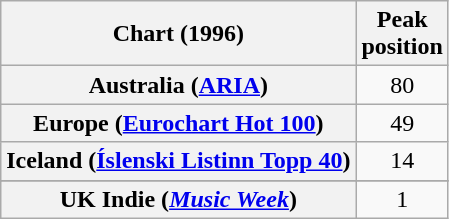<table class="wikitable sortable plainrowheaders" style="text-align:center">
<tr>
<th>Chart (1996)</th>
<th>Peak<br>position</th>
</tr>
<tr>
<th scope="row">Australia (<a href='#'>ARIA</a>)</th>
<td>80</td>
</tr>
<tr>
<th scope="row">Europe (<a href='#'>Eurochart Hot 100</a>)</th>
<td>49</td>
</tr>
<tr>
<th scope="row">Iceland (<a href='#'>Íslenski Listinn Topp 40</a>)</th>
<td>14</td>
</tr>
<tr>
</tr>
<tr>
</tr>
<tr>
</tr>
<tr>
<th scope="row">UK Indie (<em><a href='#'>Music Week</a></em>)</th>
<td align=center>1</td>
</tr>
</table>
